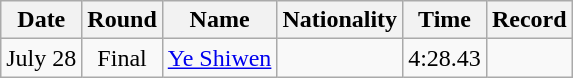<table class="wikitable" style="text-align:center">
<tr>
<th>Date</th>
<th>Round</th>
<th>Name</th>
<th>Nationality</th>
<th>Time</th>
<th>Record</th>
</tr>
<tr>
<td>July 28</td>
<td>Final</td>
<td align=left><a href='#'>Ye Shiwen</a></td>
<td align=left></td>
<td>4:28.43</td>
<td></td>
</tr>
</table>
